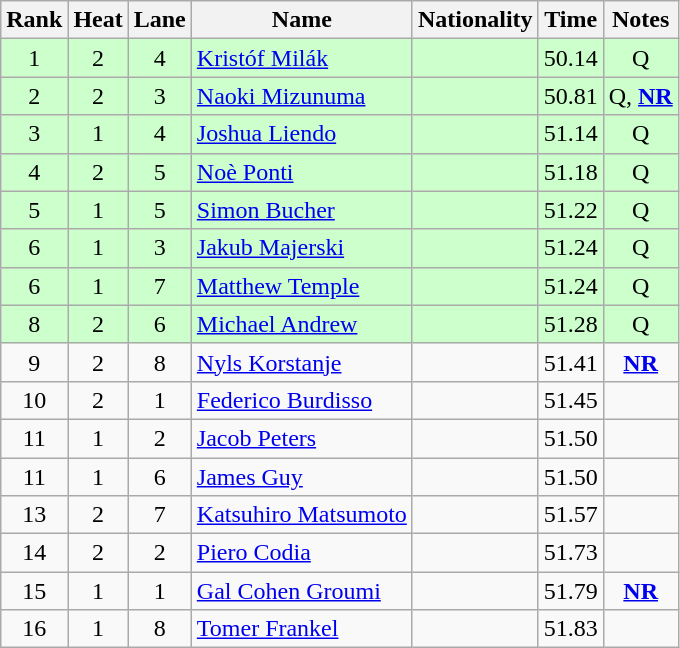<table class="wikitable sortable" style="text-align:center">
<tr>
<th>Rank</th>
<th>Heat</th>
<th>Lane</th>
<th>Name</th>
<th>Nationality</th>
<th>Time</th>
<th>Notes</th>
</tr>
<tr bgcolor=ccffcc>
<td>1</td>
<td>2</td>
<td>4</td>
<td align=left><a href='#'>Kristóf Milák</a></td>
<td align=left></td>
<td>50.14</td>
<td>Q</td>
</tr>
<tr bgcolor=ccffcc>
<td>2</td>
<td>2</td>
<td>3</td>
<td align=left><a href='#'>Naoki Mizunuma</a></td>
<td align=left></td>
<td>50.81</td>
<td>Q, <strong><a href='#'>NR</a></strong></td>
</tr>
<tr bgcolor=ccffcc>
<td>3</td>
<td>1</td>
<td>4</td>
<td align=left><a href='#'>Joshua Liendo</a></td>
<td align=left></td>
<td>51.14</td>
<td>Q</td>
</tr>
<tr bgcolor=ccffcc>
<td>4</td>
<td>2</td>
<td>5</td>
<td align=left><a href='#'>Noè Ponti</a></td>
<td align=left></td>
<td>51.18</td>
<td>Q</td>
</tr>
<tr bgcolor=ccffcc>
<td>5</td>
<td>1</td>
<td>5</td>
<td align=left><a href='#'>Simon Bucher</a></td>
<td align=left></td>
<td>51.22</td>
<td>Q</td>
</tr>
<tr bgcolor=ccffcc>
<td>6</td>
<td>1</td>
<td>3</td>
<td align=left><a href='#'>Jakub Majerski</a></td>
<td align=left></td>
<td>51.24</td>
<td>Q</td>
</tr>
<tr bgcolor=ccffcc>
<td>6</td>
<td>1</td>
<td>7</td>
<td align=left><a href='#'>Matthew Temple</a></td>
<td align=left></td>
<td>51.24</td>
<td>Q</td>
</tr>
<tr bgcolor=ccffcc>
<td>8</td>
<td>2</td>
<td>6</td>
<td align=left><a href='#'>Michael Andrew</a></td>
<td align=left></td>
<td>51.28</td>
<td>Q</td>
</tr>
<tr>
<td>9</td>
<td>2</td>
<td>8</td>
<td align=left><a href='#'>Nyls Korstanje</a></td>
<td align=left></td>
<td>51.41</td>
<td><strong><a href='#'>NR</a></strong></td>
</tr>
<tr>
<td>10</td>
<td>2</td>
<td>1</td>
<td align=left><a href='#'>Federico Burdisso</a></td>
<td align=left></td>
<td>51.45</td>
<td></td>
</tr>
<tr>
<td>11</td>
<td>1</td>
<td>2</td>
<td align=left><a href='#'>Jacob Peters</a></td>
<td align=left></td>
<td>51.50</td>
<td></td>
</tr>
<tr>
<td>11</td>
<td>1</td>
<td>6</td>
<td align=left><a href='#'>James Guy</a></td>
<td align=left></td>
<td>51.50</td>
<td></td>
</tr>
<tr>
<td>13</td>
<td>2</td>
<td>7</td>
<td align=left><a href='#'>Katsuhiro Matsumoto</a></td>
<td align=left></td>
<td>51.57</td>
<td></td>
</tr>
<tr>
<td>14</td>
<td>2</td>
<td>2</td>
<td align=left><a href='#'>Piero Codia</a></td>
<td align=left></td>
<td>51.73</td>
<td></td>
</tr>
<tr>
<td>15</td>
<td>1</td>
<td>1</td>
<td align=left><a href='#'>Gal Cohen Groumi</a></td>
<td align=left></td>
<td>51.79</td>
<td><strong><a href='#'>NR</a></strong></td>
</tr>
<tr>
<td>16</td>
<td>1</td>
<td>8</td>
<td align=left><a href='#'>Tomer Frankel</a></td>
<td align=left></td>
<td>51.83</td>
<td></td>
</tr>
</table>
